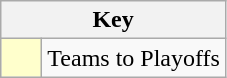<table class="wikitable" style="text-align: center;">
<tr>
<th colspan=2>Key</th>
</tr>
<tr>
<td style="background:#ffffcc; width:20px;"></td>
<td align=left>Teams to Playoffs</td>
</tr>
</table>
